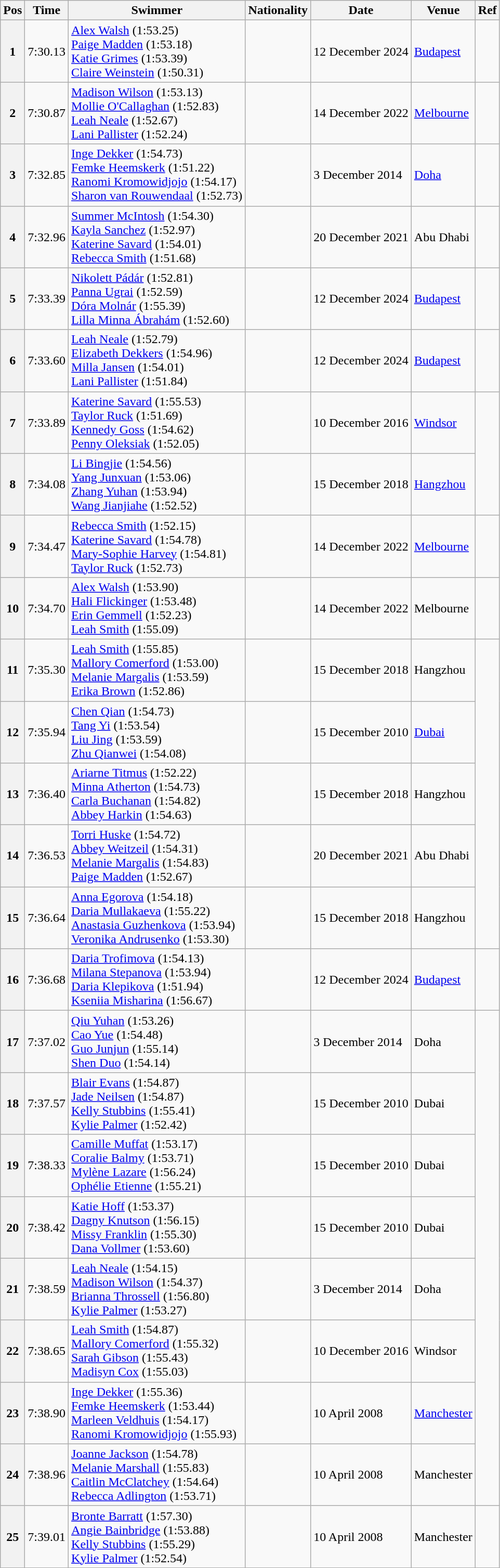<table class="wikitable">
<tr>
<th>Pos</th>
<th>Time</th>
<th>Swimmer</th>
<th>Nationality</th>
<th>Date</th>
<th>Venue</th>
<th>Ref</th>
</tr>
<tr>
<th>1</th>
<td>7:30.13</td>
<td><a href='#'>Alex Walsh</a> (1:53.25)<br><a href='#'>Paige Madden</a> (1:53.18)<br><a href='#'>Katie Grimes</a> (1:53.39)<br><a href='#'>Claire Weinstein</a> (1:50.31)</td>
<td></td>
<td>12 December 2024</td>
<td><a href='#'>Budapest</a></td>
<td></td>
</tr>
<tr>
<th>2</th>
<td>7:30.87</td>
<td><a href='#'>Madison Wilson</a> (1:53.13)<br><a href='#'>Mollie O'Callaghan</a> (1:52.83)<br><a href='#'>Leah Neale</a> (1:52.67)<br><a href='#'>Lani Pallister</a> (1:52.24)</td>
<td></td>
<td>14 December 2022</td>
<td><a href='#'>Melbourne</a></td>
<td></td>
</tr>
<tr>
<th>3</th>
<td>7:32.85</td>
<td><a href='#'>Inge Dekker</a> (1:54.73)<br><a href='#'>Femke Heemskerk</a> (1:51.22)<br><a href='#'>Ranomi Kromowidjojo</a> (1:54.17)<br><a href='#'>Sharon van Rouwendaal</a> (1:52.73)</td>
<td></td>
<td>3 December 2014</td>
<td><a href='#'>Doha</a></td>
<td></td>
</tr>
<tr>
<th>4</th>
<td>7:32.96</td>
<td><a href='#'>Summer McIntosh</a> (1:54.30)<br><a href='#'>Kayla Sanchez</a> (1:52.97)<br><a href='#'>Katerine Savard</a> (1:54.01)<br><a href='#'>Rebecca Smith</a> (1:51.68)</td>
<td></td>
<td>20 December 2021</td>
<td>Abu Dhabi</td>
<td></td>
</tr>
<tr>
<th>5</th>
<td>7:33.39</td>
<td><a href='#'>Nikolett Pádár</a> (1:52.81)<br><a href='#'>Panna Ugrai</a> (1:52.59)<br><a href='#'>Dóra Molnár</a> (1:55.39)<br><a href='#'>Lilla Minna Ábrahám</a> (1:52.60)</td>
<td></td>
<td>12 December 2024</td>
<td><a href='#'>Budapest</a></td>
<td></td>
</tr>
<tr>
<th>6</th>
<td>7:33.60</td>
<td><a href='#'>Leah Neale</a> (1:52.79)<br><a href='#'>Elizabeth Dekkers</a> (1:54.96)<br><a href='#'>Milla Jansen</a> (1:54.01)<br><a href='#'>Lani Pallister</a> (1:51.84)</td>
<td></td>
<td>12 December 2024</td>
<td><a href='#'>Budapest</a></td>
<td></td>
</tr>
<tr>
<th>7</th>
<td>7:33.89</td>
<td><a href='#'>Katerine Savard</a> (1:55.53)<br><a href='#'>Taylor Ruck</a> (1:51.69)<br><a href='#'>Kennedy Goss</a> (1:54.62)<br><a href='#'>Penny Oleksiak</a> (1:52.05)</td>
<td></td>
<td>10 December 2016</td>
<td><a href='#'>Windsor</a></td>
</tr>
<tr>
<th>8</th>
<td>7:34.08</td>
<td><a href='#'>Li Bingjie</a> (1:54.56)<br><a href='#'>Yang Junxuan</a> (1:53.06)<br><a href='#'>Zhang Yuhan</a> (1:53.94)<br><a href='#'>Wang Jianjiahe</a> (1:52.52)</td>
<td></td>
<td>15 December 2018</td>
<td><a href='#'>Hangzhou</a></td>
</tr>
<tr>
<th>9</th>
<td>7:34.47</td>
<td><a href='#'>Rebecca Smith</a> (1:52.15)<br><a href='#'>Katerine Savard</a> (1:54.78)<br><a href='#'>Mary-Sophie Harvey</a> (1:54.81)<br><a href='#'>Taylor Ruck</a> (1:52.73)</td>
<td></td>
<td>14 December 2022</td>
<td><a href='#'>Melbourne</a></td>
<td></td>
</tr>
<tr>
<th>10</th>
<td>7:34.70</td>
<td><a href='#'>Alex Walsh</a> (1:53.90)<br><a href='#'>Hali Flickinger</a> (1:53.48)<br><a href='#'>Erin Gemmell</a> (1:52.23)<br><a href='#'>Leah Smith</a> (1:55.09)</td>
<td></td>
<td>14 December 2022</td>
<td>Melbourne</td>
<td></td>
</tr>
<tr>
<th>11</th>
<td>7:35.30</td>
<td><a href='#'>Leah Smith</a> (1:55.85)<br><a href='#'>Mallory Comerford</a> (1:53.00)<br><a href='#'>Melanie Margalis</a> (1:53.59)<br><a href='#'>Erika Brown</a> (1:52.86)</td>
<td></td>
<td>15 December 2018</td>
<td>Hangzhou</td>
</tr>
<tr>
<th>12</th>
<td>7:35.94</td>
<td><a href='#'>Chen Qian</a> (1:54.73)<br><a href='#'>Tang Yi</a> (1:53.54)<br><a href='#'>Liu Jing</a> (1:53.59)<br><a href='#'>Zhu Qianwei</a> (1:54.08)</td>
<td></td>
<td>15 December 2010</td>
<td><a href='#'>Dubai</a></td>
</tr>
<tr>
<th>13</th>
<td>7:36.40</td>
<td><a href='#'>Ariarne Titmus</a> (1:52.22)<br><a href='#'>Minna Atherton</a> (1:54.73)<br><a href='#'>Carla Buchanan</a> (1:54.82)<br><a href='#'>Abbey Harkin</a> (1:54.63)</td>
<td></td>
<td>15 December 2018</td>
<td>Hangzhou</td>
</tr>
<tr>
<th>14</th>
<td>7:36.53</td>
<td><a href='#'>Torri Huske</a> (1:54.72)<br><a href='#'>Abbey Weitzeil</a> (1:54.31)<br><a href='#'>Melanie Margalis</a> (1:54.83)<br><a href='#'>Paige Madden</a> (1:52.67)</td>
<td></td>
<td>20 December 2021</td>
<td>Abu Dhabi</td>
</tr>
<tr>
<th>15</th>
<td>7:36.64</td>
<td><a href='#'>Anna Egorova</a> (1:54.18)<br><a href='#'>Daria Mullakaeva</a> (1:55.22)<br><a href='#'>Anastasia Guzhenkova</a> (1:53.94)<br><a href='#'>Veronika Andrusenko</a> (1:53.30)</td>
<td></td>
<td>15 December 2018</td>
<td>Hangzhou</td>
</tr>
<tr>
<th>16</th>
<td>7:36.68</td>
<td><a href='#'>Daria Trofimova</a> (1:54.13)<br><a href='#'>Milana Stepanova</a> (1:53.94)<br><a href='#'>Daria Klepikova</a> (1:51.94)<br><a href='#'>Kseniia Misharina</a> (1:56.67)</td>
<td></td>
<td>12 December 2024</td>
<td><a href='#'>Budapest</a></td>
<td></td>
</tr>
<tr>
<th>17</th>
<td>7:37.02</td>
<td><a href='#'>Qiu Yuhan</a> (1:53.26)<br><a href='#'>Cao Yue</a> (1:54.48)<br><a href='#'>Guo Junjun</a> (1:55.14)<br><a href='#'>Shen Duo</a> (1:54.14)</td>
<td></td>
<td>3 December 2014</td>
<td>Doha</td>
</tr>
<tr>
<th>18</th>
<td>7:37.57</td>
<td><a href='#'>Blair Evans</a> (1:54.87)<br><a href='#'>Jade Neilsen</a> (1:54.87)<br><a href='#'>Kelly Stubbins</a> (1:55.41)<br><a href='#'>Kylie Palmer</a> (1:52.42)</td>
<td></td>
<td>15 December 2010</td>
<td>Dubai</td>
</tr>
<tr>
<th>19</th>
<td>7:38.33</td>
<td><a href='#'>Camille Muffat</a> (1:53.17)<br><a href='#'>Coralie Balmy</a> (1:53.71)<br><a href='#'>Mylène Lazare</a> (1:56.24)<br><a href='#'>Ophélie Etienne</a> (1:55.21)</td>
<td></td>
<td>15 December 2010</td>
<td>Dubai</td>
</tr>
<tr>
<th>20</th>
<td>7:38.42</td>
<td><a href='#'>Katie Hoff</a> (1:53.37)<br><a href='#'>Dagny Knutson</a> (1:56.15)<br><a href='#'>Missy Franklin</a> (1:55.30)<br><a href='#'>Dana Vollmer</a> (1:53.60)</td>
<td></td>
<td>15 December 2010</td>
<td>Dubai</td>
</tr>
<tr>
<th>21</th>
<td>7:38.59</td>
<td><a href='#'>Leah Neale</a> (1:54.15)<br><a href='#'>Madison Wilson</a> (1:54.37)<br><a href='#'>Brianna Throssell</a> (1:56.80)<br><a href='#'>Kylie Palmer</a> (1:53.27)</td>
<td></td>
<td>3 December 2014</td>
<td>Doha</td>
</tr>
<tr>
<th>22</th>
<td>7:38.65</td>
<td><a href='#'>Leah Smith</a> (1:54.87)<br><a href='#'>Mallory Comerford</a> (1:55.32)<br><a href='#'>Sarah Gibson</a> (1:55.43)<br><a href='#'>Madisyn Cox</a> (1:55.03)</td>
<td></td>
<td>10 December 2016</td>
<td>Windsor</td>
</tr>
<tr>
<th>23</th>
<td>7:38.90</td>
<td><a href='#'>Inge Dekker</a> (1:55.36)<br><a href='#'>Femke Heemskerk</a> (1:53.44)<br><a href='#'>Marleen Veldhuis</a> (1:54.17)<br><a href='#'>Ranomi Kromowidjojo</a> (1:55.93)</td>
<td></td>
<td>10 April 2008</td>
<td><a href='#'>Manchester</a></td>
</tr>
<tr>
<th>24</th>
<td>7:38.96</td>
<td><a href='#'>Joanne Jackson</a> (1:54.78)<br><a href='#'>Melanie Marshall</a> (1:55.83)<br><a href='#'>Caitlin McClatchey</a> (1:54.64)<br><a href='#'>Rebecca Adlington</a> (1:53.71)</td>
<td></td>
<td>10 April 2008</td>
<td>Manchester</td>
</tr>
<tr>
<th>25</th>
<td>7:39.01</td>
<td><a href='#'>Bronte Barratt</a> (1:57.30)<br><a href='#'>Angie Bainbridge</a> (1:53.88)<br><a href='#'>Kelly Stubbins</a> (1:55.29)<br><a href='#'>Kylie Palmer</a> (1:52.54)</td>
<td></td>
<td>10 April 2008</td>
<td>Manchester</td>
<td></td>
</tr>
</table>
